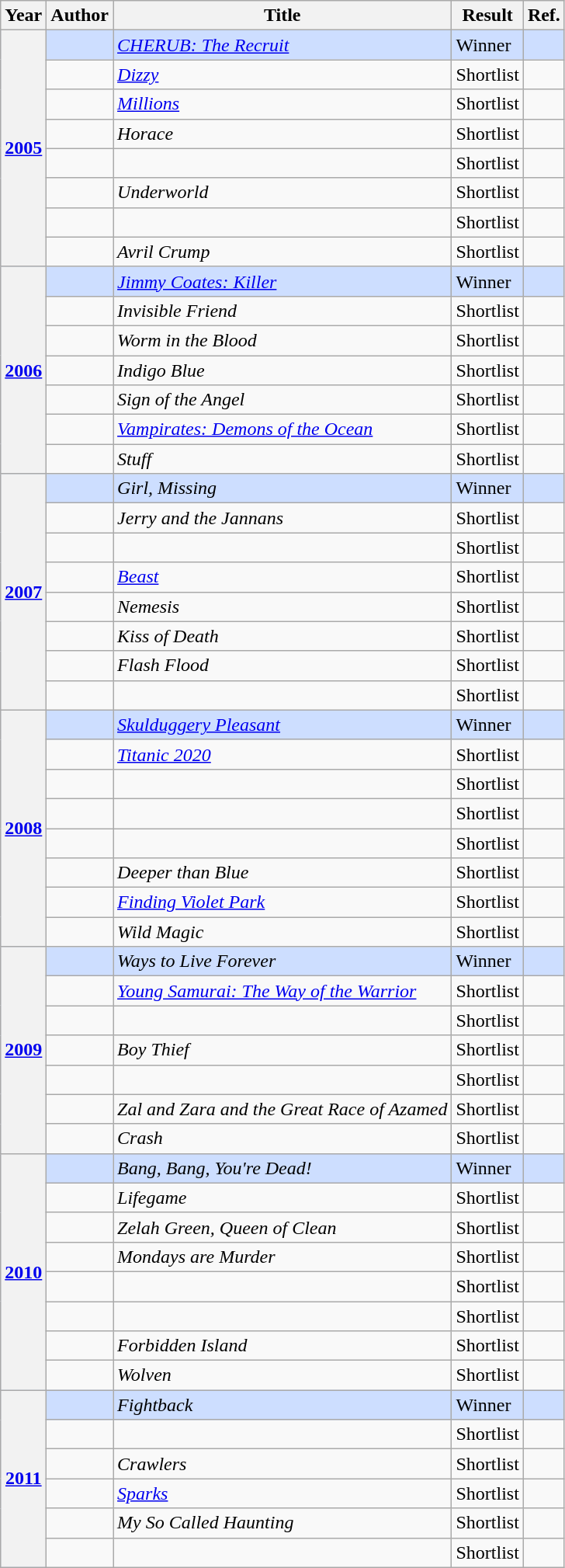<table class="wikitable sortable mw-collapsible">
<tr>
<th>Year</th>
<th>Author</th>
<th>Title</th>
<th>Result</th>
<th>Ref.</th>
</tr>
<tr style=background:#cddeff>
<th rowspan="8"><a href='#'>2005</a></th>
<td></td>
<td><em><a href='#'>CHERUB: The Recruit</a></em></td>
<td>Winner</td>
<td></td>
</tr>
<tr>
<td></td>
<td><em><a href='#'>Dizzy</a></em></td>
<td>Shortlist</td>
<td></td>
</tr>
<tr>
<td></td>
<td><em><a href='#'>Millions</a></em></td>
<td>Shortlist</td>
<td></td>
</tr>
<tr>
<td></td>
<td><em>Horace</em></td>
<td>Shortlist</td>
<td></td>
</tr>
<tr>
<td></td>
<td><em></em></td>
<td>Shortlist</td>
<td></td>
</tr>
<tr>
<td></td>
<td><em>Underworld</em></td>
<td>Shortlist</td>
<td></td>
</tr>
<tr>
<td></td>
<td><em></em></td>
<td>Shortlist</td>
<td></td>
</tr>
<tr>
<td></td>
<td><em>Avril Crump</em></td>
<td>Shortlist</td>
<td></td>
</tr>
<tr style=background:#cddeff>
<th rowspan="7"><a href='#'>2006</a></th>
<td></td>
<td><em><a href='#'>Jimmy Coates: Killer</a></em></td>
<td>Winner</td>
<td></td>
</tr>
<tr>
<td></td>
<td><em>Invisible Friend</em></td>
<td>Shortlist</td>
<td></td>
</tr>
<tr>
<td></td>
<td><em>Worm in the Blood</em></td>
<td>Shortlist</td>
<td></td>
</tr>
<tr>
<td></td>
<td><em>Indigo Blue</em></td>
<td>Shortlist</td>
<td></td>
</tr>
<tr>
<td></td>
<td><em>Sign of the Angel</em></td>
<td>Shortlist</td>
<td></td>
</tr>
<tr>
<td></td>
<td><em><a href='#'>Vampirates: Demons of the Ocean</a></em></td>
<td>Shortlist</td>
<td></td>
</tr>
<tr>
<td></td>
<td><em>Stuff</em></td>
<td>Shortlist</td>
<td></td>
</tr>
<tr style=background:#cddeff>
<th rowspan="8"><a href='#'>2007</a></th>
<td></td>
<td><em>Girl, Missing</em></td>
<td>Winner</td>
<td></td>
</tr>
<tr>
<td></td>
<td><em>Jerry and the Jannans</em></td>
<td>Shortlist</td>
<td></td>
</tr>
<tr>
<td></td>
<td><em></em></td>
<td>Shortlist</td>
<td></td>
</tr>
<tr>
<td></td>
<td><em><a href='#'>Beast</a></em></td>
<td>Shortlist</td>
<td></td>
</tr>
<tr>
<td></td>
<td><em>Nemesis</em></td>
<td>Shortlist</td>
<td></td>
</tr>
<tr>
<td></td>
<td><em>Kiss of Death</em></td>
<td>Shortlist</td>
<td></td>
</tr>
<tr>
<td></td>
<td><em>Flash Flood</em></td>
<td>Shortlist</td>
<td></td>
</tr>
<tr>
<td></td>
<td><em></em></td>
<td>Shortlist</td>
<td></td>
</tr>
<tr style=background:#cddeff>
<th rowspan="8"><a href='#'>2008</a></th>
<td></td>
<td><em><a href='#'>Skulduggery Pleasant</a></em></td>
<td>Winner</td>
<td></td>
</tr>
<tr>
<td></td>
<td><em><a href='#'>Titanic 2020</a></em></td>
<td>Shortlist</td>
<td></td>
</tr>
<tr>
<td></td>
<td><em></em></td>
<td>Shortlist</td>
<td></td>
</tr>
<tr>
<td></td>
<td><em></em></td>
<td>Shortlist</td>
<td></td>
</tr>
<tr>
<td></td>
<td><em></em></td>
<td>Shortlist</td>
<td></td>
</tr>
<tr>
<td></td>
<td><em>Deeper than Blue</em></td>
<td>Shortlist</td>
<td></td>
</tr>
<tr>
<td></td>
<td><em><a href='#'>Finding Violet Park</a></em></td>
<td>Shortlist</td>
<td></td>
</tr>
<tr>
<td></td>
<td><em>Wild Magic</em></td>
<td>Shortlist</td>
<td></td>
</tr>
<tr style=background:#cddeff>
<th rowspan="7"><a href='#'>2009</a></th>
<td></td>
<td><em>Ways to Live Forever</em></td>
<td>Winner</td>
<td></td>
</tr>
<tr>
<td></td>
<td><em><a href='#'>Young Samurai: The Way of the Warrior</a></em></td>
<td>Shortlist</td>
<td></td>
</tr>
<tr>
<td></td>
<td><em></em></td>
<td>Shortlist</td>
<td></td>
</tr>
<tr>
<td></td>
<td><em>Boy Thief</em></td>
<td>Shortlist</td>
<td></td>
</tr>
<tr>
<td></td>
<td><em></em></td>
<td>Shortlist</td>
<td></td>
</tr>
<tr>
<td></td>
<td><em>Zal and Zara and the Great Race of Azamed</em></td>
<td>Shortlist</td>
<td></td>
</tr>
<tr>
<td></td>
<td><em>Crash</em></td>
<td>Shortlist</td>
<td></td>
</tr>
<tr style=background:#cddeff>
<th rowspan="8"><a href='#'>2010</a></th>
<td></td>
<td><em>Bang, Bang, You're Dead!</em></td>
<td>Winner</td>
<td></td>
</tr>
<tr>
<td></td>
<td><em>Lifegame</em></td>
<td>Shortlist</td>
<td></td>
</tr>
<tr>
<td></td>
<td><em>Zelah Green, Queen of Clean</em></td>
<td>Shortlist</td>
<td></td>
</tr>
<tr>
<td></td>
<td><em>Mondays are Murder</em></td>
<td>Shortlist</td>
<td></td>
</tr>
<tr>
<td></td>
<td><em></em></td>
<td>Shortlist</td>
<td></td>
</tr>
<tr>
<td></td>
<td><em></em></td>
<td>Shortlist</td>
<td></td>
</tr>
<tr>
<td></td>
<td><em>Forbidden Island</em></td>
<td>Shortlist</td>
<td></td>
</tr>
<tr>
<td></td>
<td><em>Wolven</em></td>
<td>Shortlist</td>
<td></td>
</tr>
<tr style=background:#cddeff>
<th rowspan="6"><a href='#'>2011</a></th>
<td></td>
<td><em>Fightback</em></td>
<td>Winner</td>
<td></td>
</tr>
<tr>
<td></td>
<td><em></em></td>
<td>Shortlist</td>
<td></td>
</tr>
<tr>
<td></td>
<td><em>Crawlers</em></td>
<td>Shortlist</td>
<td></td>
</tr>
<tr>
<td></td>
<td><em><a href='#'>Sparks</a></em></td>
<td>Shortlist</td>
<td></td>
</tr>
<tr>
<td></td>
<td><em>My So Called Haunting</em></td>
<td>Shortlist</td>
<td></td>
</tr>
<tr>
<td></td>
<td><em></em></td>
<td>Shortlist</td>
<td></td>
</tr>
</table>
